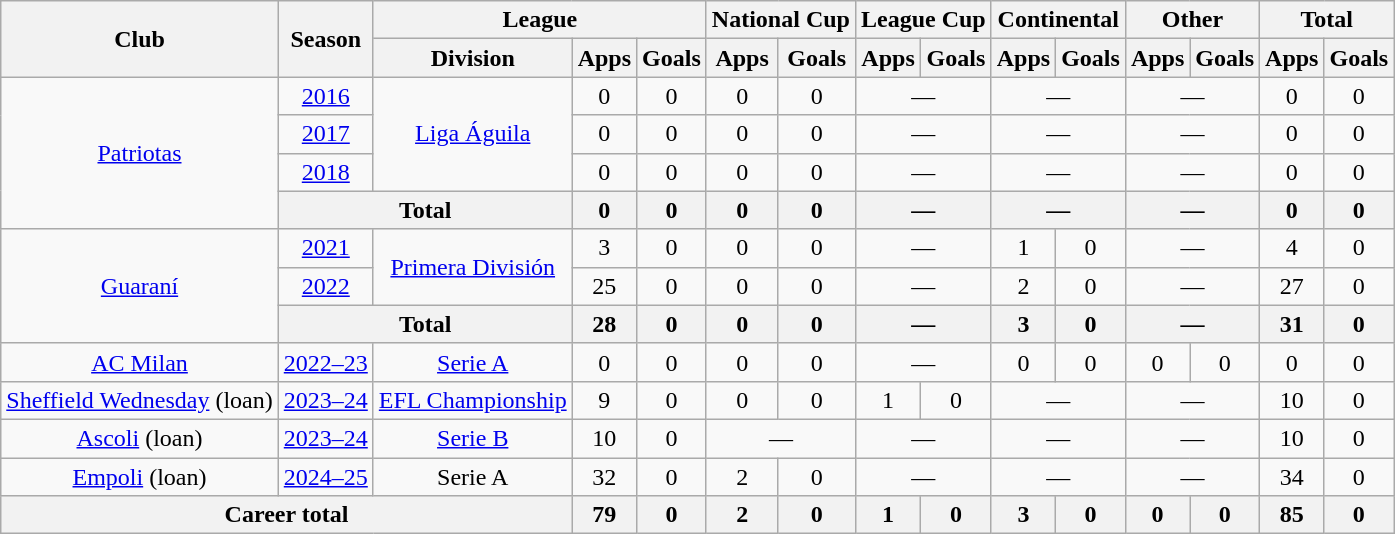<table class="wikitable" style="text-align:center">
<tr>
<th rowspan="2">Club</th>
<th rowspan="2">Season</th>
<th colspan="3">League</th>
<th colspan="2">National Cup</th>
<th colspan="2">League Cup</th>
<th colspan="2">Continental</th>
<th colspan="2">Other</th>
<th colspan="2">Total</th>
</tr>
<tr>
<th>Division</th>
<th>Apps</th>
<th>Goals</th>
<th>Apps</th>
<th>Goals</th>
<th>Apps</th>
<th>Goals</th>
<th>Apps</th>
<th>Goals</th>
<th>Apps</th>
<th>Goals</th>
<th>Apps</th>
<th>Goals</th>
</tr>
<tr>
<td rowspan="4"><a href='#'>Patriotas</a></td>
<td><a href='#'>2016</a></td>
<td rowspan="3"><a href='#'>Liga Águila</a></td>
<td>0</td>
<td>0</td>
<td>0</td>
<td>0</td>
<td colspan="2">—</td>
<td colspan="2">—</td>
<td colspan="2">—</td>
<td>0</td>
<td>0</td>
</tr>
<tr>
<td><a href='#'>2017</a></td>
<td>0</td>
<td>0</td>
<td>0</td>
<td>0</td>
<td colspan="2">—</td>
<td colspan="2">—</td>
<td colspan="2">—</td>
<td>0</td>
<td>0</td>
</tr>
<tr>
<td><a href='#'>2018</a></td>
<td>0</td>
<td>0</td>
<td>0</td>
<td>0</td>
<td colspan="2">—</td>
<td colspan="2">—</td>
<td colspan="2">—</td>
<td>0</td>
<td>0</td>
</tr>
<tr>
<th colspan="2">Total</th>
<th>0</th>
<th>0</th>
<th>0</th>
<th>0</th>
<th colspan="2">—</th>
<th colspan="2">—</th>
<th colspan="2">—</th>
<th>0</th>
<th>0</th>
</tr>
<tr>
<td rowspan="3"><a href='#'>Guaraní</a></td>
<td><a href='#'>2021</a></td>
<td rowspan="2"><a href='#'>Primera División</a></td>
<td>3</td>
<td>0</td>
<td>0</td>
<td>0</td>
<td colspan="2">—</td>
<td>1</td>
<td>0</td>
<td colspan="2">—</td>
<td>4</td>
<td>0</td>
</tr>
<tr>
<td><a href='#'>2022</a></td>
<td>25</td>
<td>0</td>
<td>0</td>
<td>0</td>
<td colspan="2">—</td>
<td>2</td>
<td>0</td>
<td colspan="2">—</td>
<td>27</td>
<td>0</td>
</tr>
<tr>
<th colspan="2">Total</th>
<th>28</th>
<th>0</th>
<th>0</th>
<th>0</th>
<th colspan="2">—</th>
<th>3</th>
<th>0</th>
<th colspan="2">—</th>
<th>31</th>
<th>0</th>
</tr>
<tr>
<td><a href='#'>AC Milan</a></td>
<td><a href='#'>2022–23</a></td>
<td><a href='#'>Serie A</a></td>
<td>0</td>
<td>0</td>
<td>0</td>
<td>0</td>
<td colspan="2">—</td>
<td>0</td>
<td>0</td>
<td>0</td>
<td>0</td>
<td>0</td>
<td>0</td>
</tr>
<tr>
<td><a href='#'>Sheffield Wednesday</a> (loan)</td>
<td><a href='#'>2023–24</a></td>
<td><a href='#'>EFL Championship</a></td>
<td>9</td>
<td>0</td>
<td>0</td>
<td>0</td>
<td>1</td>
<td>0</td>
<td colspan="2">—</td>
<td colspan="2">—</td>
<td>10</td>
<td>0</td>
</tr>
<tr>
<td><a href='#'>Ascoli</a> (loan)</td>
<td><a href='#'>2023–24</a></td>
<td><a href='#'>Serie B</a></td>
<td>10</td>
<td>0</td>
<td colspan="2">—</td>
<td colspan="2">—</td>
<td colspan="2">—</td>
<td colspan="2">—</td>
<td>10</td>
<td>0</td>
</tr>
<tr>
<td><a href='#'>Empoli</a> (loan)</td>
<td><a href='#'>2024–25</a></td>
<td>Serie A</td>
<td>32</td>
<td>0</td>
<td>2</td>
<td>0</td>
<td colspan="2">—</td>
<td colspan="2">—</td>
<td colspan="2">—</td>
<td>34</td>
<td>0</td>
</tr>
<tr>
<th colspan="3"><strong>Career total</strong></th>
<th>79</th>
<th>0</th>
<th>2</th>
<th>0</th>
<th>1</th>
<th>0</th>
<th>3</th>
<th>0</th>
<th>0</th>
<th>0</th>
<th>85</th>
<th>0</th>
</tr>
</table>
